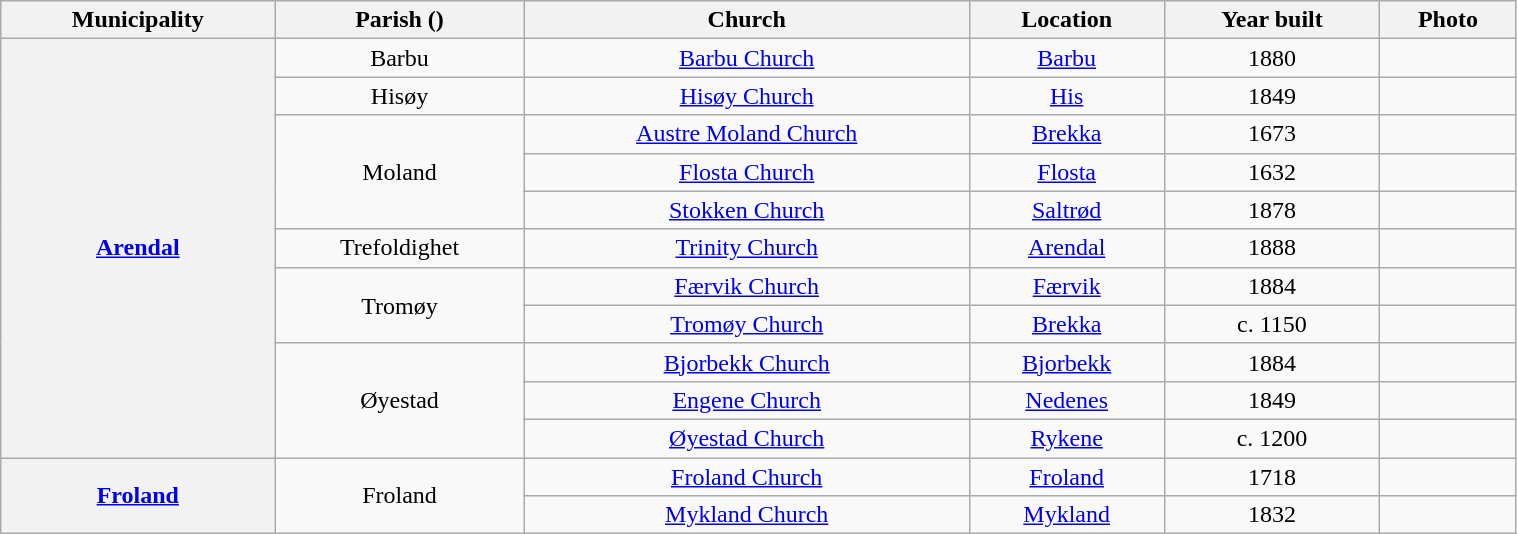<table class="wikitable" style="text-align: center; width: 80%;">
<tr>
<th>Municipality</th>
<th>Parish ()</th>
<th>Church</th>
<th>Location</th>
<th>Year built</th>
<th>Photo</th>
</tr>
<tr>
<th rowspan="11"><a href='#'>Arendal</a></th>
<td rowspan="1">Barbu</td>
<td><a href='#'>Barbu Church</a></td>
<td><a href='#'>Barbu</a></td>
<td>1880</td>
<td></td>
</tr>
<tr>
<td rowspan="1">Hisøy</td>
<td><a href='#'>Hisøy Church</a></td>
<td><a href='#'>His</a></td>
<td>1849</td>
<td></td>
</tr>
<tr>
<td rowspan="3">Moland</td>
<td><a href='#'>Austre Moland Church</a></td>
<td><a href='#'>Brekka</a></td>
<td>1673</td>
<td></td>
</tr>
<tr>
<td><a href='#'>Flosta Church</a></td>
<td><a href='#'>Flosta</a></td>
<td>1632</td>
<td></td>
</tr>
<tr>
<td><a href='#'>Stokken Church</a></td>
<td><a href='#'>Saltrød</a></td>
<td>1878</td>
<td></td>
</tr>
<tr>
<td rowspan="1">Trefoldighet</td>
<td><a href='#'>Trinity Church</a></td>
<td><a href='#'>Arendal</a></td>
<td>1888</td>
<td></td>
</tr>
<tr>
<td rowspan="2">Tromøy</td>
<td><a href='#'>Færvik Church</a></td>
<td><a href='#'>Færvik</a></td>
<td>1884</td>
<td></td>
</tr>
<tr>
<td><a href='#'>Tromøy Church</a></td>
<td><a href='#'>Brekka</a></td>
<td>c. 1150</td>
<td></td>
</tr>
<tr>
<td rowspan="3">Øyestad</td>
<td><a href='#'>Bjorbekk Church</a></td>
<td><a href='#'>Bjorbekk</a></td>
<td>1884</td>
<td></td>
</tr>
<tr>
<td><a href='#'>Engene Church</a></td>
<td><a href='#'>Nedenes</a></td>
<td>1849</td>
<td></td>
</tr>
<tr>
<td><a href='#'>Øyestad Church</a></td>
<td><a href='#'>Rykene</a></td>
<td>c. 1200</td>
<td></td>
</tr>
<tr>
<th rowspan="2"><a href='#'>Froland</a></th>
<td rowspan="2">Froland</td>
<td><a href='#'>Froland Church</a></td>
<td><a href='#'>Froland</a></td>
<td>1718</td>
<td></td>
</tr>
<tr>
<td><a href='#'>Mykland Church</a></td>
<td><a href='#'>Mykland</a></td>
<td>1832</td>
<td></td>
</tr>
</table>
